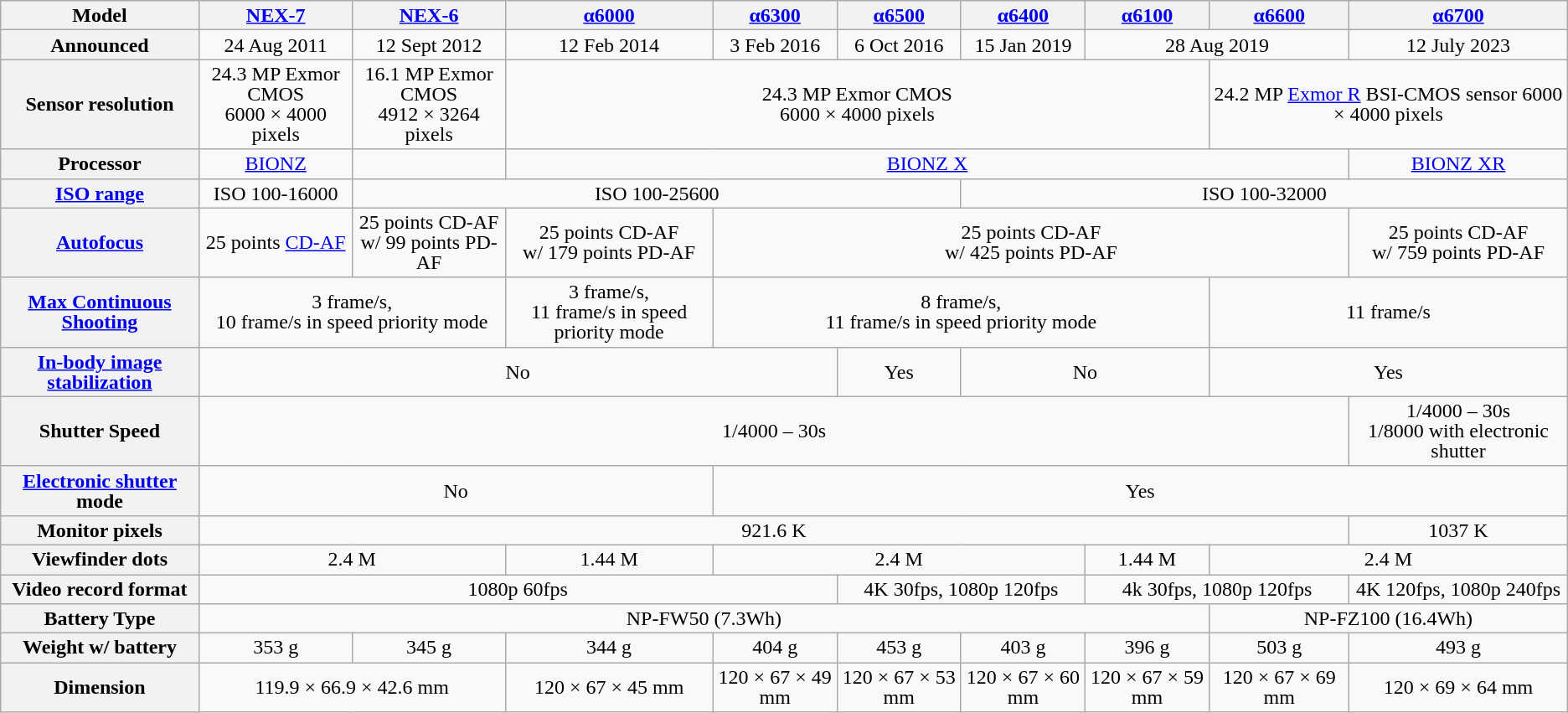<table class=wikitable style=line-height:1;text-align:center>
<tr>
<th>Model</th>
<th><a href='#'>NEX-7</a></th>
<th><a href='#'>NEX-6</a></th>
<th><a href='#'>α6000</a></th>
<th><a href='#'>α6300</a></th>
<th><a href='#'>α6500</a></th>
<th><a href='#'>α6400</a></th>
<th><a href='#'>α6100</a></th>
<th><a href='#'>α6600</a></th>
<th><a href='#'>α6700</a></th>
</tr>
<tr>
<th>Announced</th>
<td>24 Aug 2011</td>
<td>12 Sept 2012</td>
<td>12 Feb 2014</td>
<td>3 Feb 2016</td>
<td>6 Oct 2016</td>
<td>15 Jan 2019</td>
<td colspan="2">28 Aug 2019</td>
<td>12 July 2023</td>
</tr>
<tr>
<th>Sensor resolution</th>
<td>24.3 MP Exmor CMOS<br>6000 × 4000 pixels</td>
<td>16.1 MP Exmor  CMOS<br>4912 × 3264 pixels</td>
<td colspan="5">24.3 MP  Exmor CMOS<br>6000 × 4000 pixels</td>
<td colspan="2">24.2 MP <a href='#'>Exmor R</a> BSI-CMOS sensor 6000 × 4000 pixels</td>
</tr>
<tr>
<th>Processor</th>
<td><a href='#'>BIONZ</a></td>
<td></td>
<td colspan="6"><a href='#'>BIONZ X</a></td>
<td><a href='#'>BIONZ XR</a></td>
</tr>
<tr>
<th><a href='#'>ISO range</a></th>
<td>ISO 100-16000</td>
<td colspan="4">ISO 100-25600</td>
<td colspan="4">ISO 100-32000</td>
</tr>
<tr>
<th><a href='#'>Autofocus</a></th>
<td>25 points <a href='#'>CD-AF</a></td>
<td>25 points CD-AF<br>w/ 99 points PD-AF</td>
<td>25 points CD-AF<br>w/ 179 points PD-AF</td>
<td colspan="5">25 points CD-AF<br>w/ 425 points PD-AF</td>
<td>25 points CD-AF<br>w/ 759 points PD-AF</td>
</tr>
<tr>
<th><a href='#'>Max Continuous Shooting</a></th>
<td colspan="2">3 frame/s,<br>10 frame/s in speed priority mode</td>
<td>3 frame/s,<br>11 frame/s in speed priority mode</td>
<td colspan="4">8 frame/s,<br>11 frame/s in speed priority mode</td>
<td colspan="2">11 frame/s</td>
</tr>
<tr>
<th><a href='#'>In-body image stabilization</a></th>
<td colspan="4">No</td>
<td>Yes</td>
<td colspan="2">No</td>
<td colspan="2">Yes</td>
</tr>
<tr>
<th>Shutter Speed</th>
<td colspan="8">1/4000 – 30s</td>
<td>1/4000 – 30s<br>1/8000 with electronic shutter</td>
</tr>
<tr>
<th><a href='#'>Electronic shutter</a> mode</th>
<td colspan="3">No</td>
<td colspan="6">Yes</td>
</tr>
<tr>
<th>Monitor pixels</th>
<td colspan="8">921.6 K</td>
<td>1037 K</td>
</tr>
<tr>
<th>Viewfinder dots</th>
<td colspan="2">2.4 M</td>
<td>1.44 M</td>
<td colspan="3">2.4 M</td>
<td>1.44 M</td>
<td colspan="2">2.4 M</td>
</tr>
<tr>
<th>Video record format</th>
<td colspan="4">1080p 60fps</td>
<td colspan="2">4K 30fps, 1080p 120fps</td>
<td colspan="2">4k 30fps, 1080p 120fps</td>
<td>4K 120fps, 1080p 240fps</td>
</tr>
<tr>
<th>Battery Type</th>
<td colspan="7">NP-FW50 (7.3Wh)</td>
<td colspan="2">NP-FZ100 (16.4Wh)</td>
</tr>
<tr>
<th>Weight w/ battery</th>
<td>353 g</td>
<td>345 g</td>
<td>344 g</td>
<td>404 g</td>
<td>453 g</td>
<td>403 g</td>
<td>396 g</td>
<td>503 g</td>
<td>493 g</td>
</tr>
<tr>
<th>Dimension</th>
<td colspan="2">119.9 × 66.9 × 42.6 mm</td>
<td>120 × 67 × 45 mm</td>
<td>120 × 67 × 49 mm</td>
<td>120 × 67 × 53 mm</td>
<td>120 × 67 × 60 mm</td>
<td>120 × 67 × 59 mm</td>
<td>120 × 67 × 69 mm</td>
<td>120 × 69 × 64 mm</td>
</tr>
</table>
